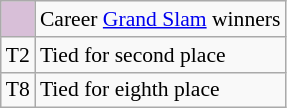<table class="wikitable" style="font-size:90%;">
<tr>
<td style="background-color:#D8BFD8"></td>
<td>Career <a href='#'>Grand Slam</a> winners</td>
</tr>
<tr>
<td>T2</td>
<td>Tied for second place</td>
</tr>
<tr>
<td>T8</td>
<td>Tied for eighth place</td>
</tr>
</table>
